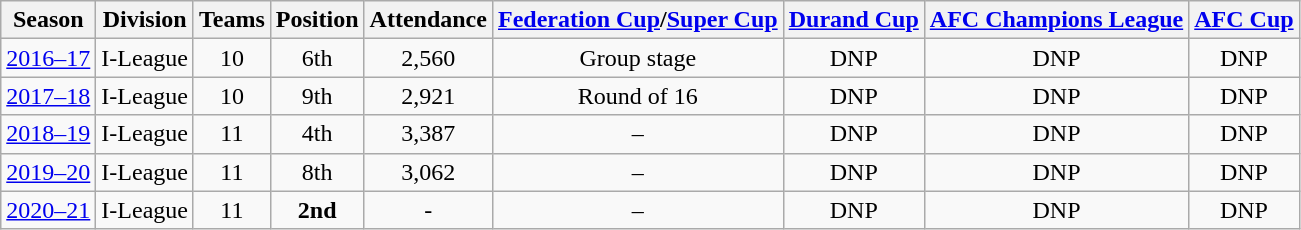<table class="wikitable" style="text-align:center">
<tr>
<th>Season</th>
<th>Division</th>
<th>Teams</th>
<th>Position</th>
<th>Attendance</th>
<th><a href='#'>Federation Cup</a><strong>/</strong><a href='#'>Super Cup</a></th>
<th><a href='#'>Durand Cup</a></th>
<th colspan=1><a href='#'>AFC Champions League</a></th>
<th colspan=1><a href='#'>AFC Cup</a></th>
</tr>
<tr>
<td align=center><a href='#'>2016–17</a></td>
<td align=center>I-League</td>
<td align=center>10</td>
<td align=center>6th</td>
<td align=center>2,560</td>
<td align=center>Group stage</td>
<td align=center>DNP</td>
<td align=center>DNP</td>
<td align=center>DNP</td>
</tr>
<tr>
<td align=center><a href='#'>2017–18</a></td>
<td align=center>I-League</td>
<td align=center>10</td>
<td align=center>9th</td>
<td align=center>2,921</td>
<td align=center>Round of 16</td>
<td align=center>DNP</td>
<td align=center>DNP</td>
<td align=center>DNP</td>
</tr>
<tr>
<td align=center><a href='#'>2018–19</a></td>
<td align=center>I-League</td>
<td align=center>11</td>
<td align=center>4th</td>
<td align=center>3,387</td>
<td align=center>–</td>
<td align=center>DNP</td>
<td align=center>DNP</td>
<td align=center>DNP</td>
</tr>
<tr>
<td align=center><a href='#'>2019–20</a></td>
<td align=center>I-League</td>
<td align=center>11</td>
<td align=center>8th</td>
<td align=center>3,062</td>
<td align=center>–</td>
<td align=center>DNP</td>
<td align=center>DNP</td>
<td align=center>DNP</td>
</tr>
<tr>
<td align=center><a href='#'>2020–21</a></td>
<td align=center>I-League</td>
<td align=center>11</td>
<td align=center><strong>2nd</strong></td>
<td align=center>-</td>
<td align=center>–</td>
<td align=center>DNP</td>
<td align=center>DNP</td>
<td align=center>DNP</td>
</tr>
</table>
